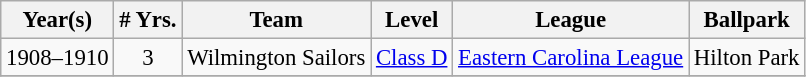<table class="wikitable" style="text-align:center; font-size: 95%;">
<tr>
<th>Year(s)</th>
<th># Yrs.</th>
<th>Team</th>
<th>Level</th>
<th>League</th>
<th>Ballpark</th>
</tr>
<tr>
<td>1908–1910</td>
<td>3</td>
<td>Wilmington Sailors</td>
<td><a href='#'>Class D</a></td>
<td><a href='#'>Eastern Carolina League</a></td>
<td>Hilton Park</td>
</tr>
<tr>
</tr>
</table>
